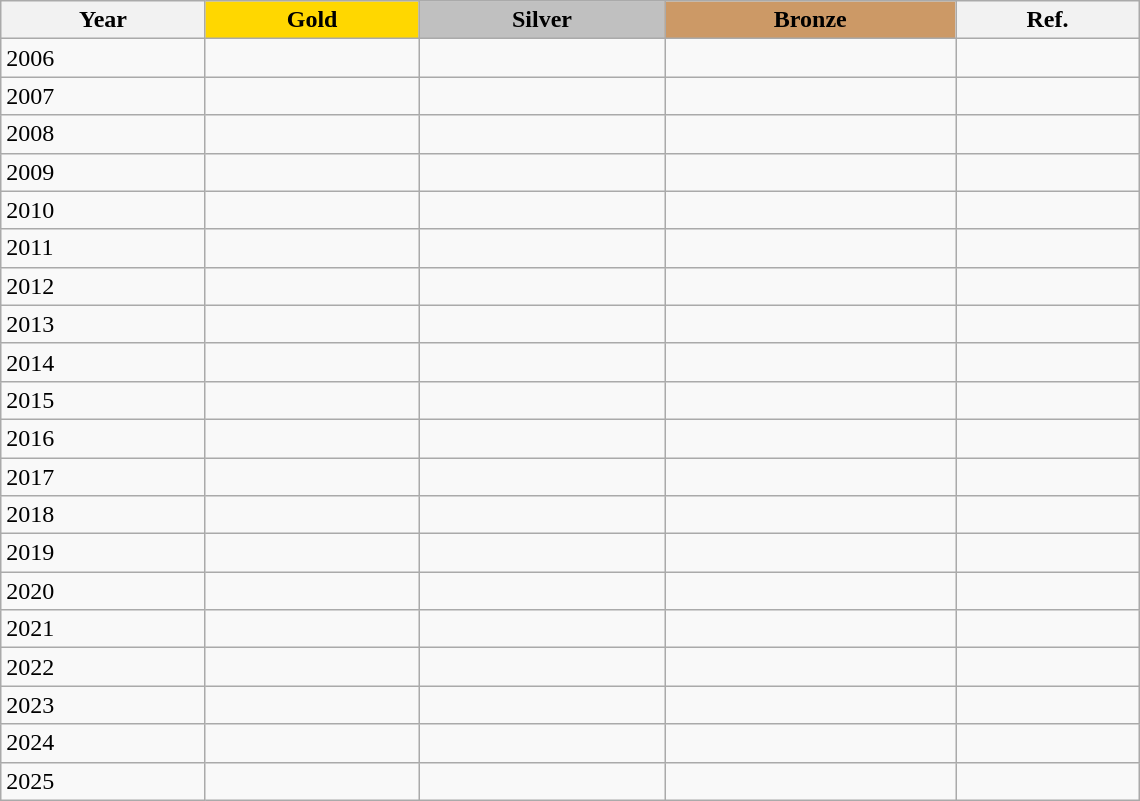<table class="wikitable sortable" style="width: 760px;">
<tr>
<th scope=col>Year</th>
<th scope=col style="background-color:Gold">Gold</th>
<th scope=col style="background-color:Silver">Silver</th>
<th scope=col style="background-color:#cc9966">Bronze</th>
<th class=unsortable>Ref.</th>
</tr>
<tr>
<td>2006</td>
<td></td>
<td></td>
<td></td>
<td></td>
</tr>
<tr>
<td>2007</td>
<td></td>
<td></td>
<td></td>
<td></td>
</tr>
<tr>
<td>2008</td>
<td></td>
<td></td>
<td></td>
<td></td>
</tr>
<tr>
<td>2009</td>
<td></td>
<td></td>
<td></td>
<td></td>
</tr>
<tr>
<td>2010</td>
<td></td>
<td></td>
<td></td>
<td></td>
</tr>
<tr>
<td>2011</td>
<td></td>
<td></td>
<td></td>
<td></td>
</tr>
<tr>
<td>2012</td>
<td></td>
<td></td>
<td></td>
<td></td>
</tr>
<tr>
<td>2013</td>
<td></td>
<td></td>
<td></td>
<td></td>
</tr>
<tr>
<td>2014</td>
<td></td>
<td></td>
<td></td>
<td></td>
</tr>
<tr>
<td>2015</td>
<td></td>
<td></td>
<td></td>
<td></td>
</tr>
<tr>
<td>2016</td>
<td></td>
<td></td>
<td></td>
<td></td>
</tr>
<tr>
<td>2017</td>
<td></td>
<td></td>
<td></td>
<td></td>
</tr>
<tr>
<td>2018</td>
<td></td>
<td></td>
<td></td>
<td></td>
</tr>
<tr>
<td>2019</td>
<td></td>
<td></td>
<td></td>
<td></td>
</tr>
<tr>
<td>2020</td>
<td></td>
<td></td>
<td></td>
<td></td>
</tr>
<tr>
<td>2021</td>
<td></td>
<td></td>
<td></td>
<td></td>
</tr>
<tr>
<td>2022</td>
<td></td>
<td></td>
<td></td>
<td></td>
</tr>
<tr>
<td>2023</td>
<td></td>
<td></td>
<td></td>
<td></td>
</tr>
<tr>
<td>2024</td>
<td></td>
<td></td>
<td></td>
<td></td>
</tr>
<tr>
<td>2025</td>
<td></td>
<td></td>
<td></td>
<td></td>
</tr>
</table>
